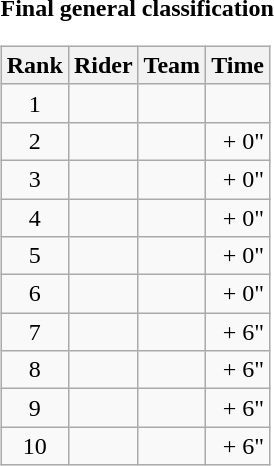<table>
<tr>
<td><strong>Final general classification</strong><br><table class="wikitable">
<tr>
<th scope="col">Rank</th>
<th scope="col">Rider</th>
<th scope="col">Team</th>
<th scope="col">Time</th>
</tr>
<tr>
<td style="text-align:center;">1</td>
<td></td>
<td></td>
<td style="text-align:right;"></td>
</tr>
<tr>
<td style="text-align:center;">2</td>
<td></td>
<td></td>
<td style="text-align:right;">+ 0"</td>
</tr>
<tr>
<td style="text-align:center;">3</td>
<td></td>
<td></td>
<td style="text-align:right;">+ 0"</td>
</tr>
<tr>
<td style="text-align:center;">4</td>
<td></td>
<td></td>
<td style="text-align:right;">+ 0"</td>
</tr>
<tr>
<td style="text-align:center;">5</td>
<td></td>
<td></td>
<td style="text-align:right;">+ 0"</td>
</tr>
<tr>
<td style="text-align:center;">6</td>
<td></td>
<td></td>
<td style="text-align:right;">+ 0"</td>
</tr>
<tr>
<td style="text-align:center;">7</td>
<td></td>
<td></td>
<td style="text-align:right;">+ 6"</td>
</tr>
<tr>
<td style="text-align:center;">8</td>
<td></td>
<td></td>
<td style="text-align:right;">+ 6"</td>
</tr>
<tr>
<td style="text-align:center;">9</td>
<td></td>
<td></td>
<td style="text-align:right;">+ 6"</td>
</tr>
<tr>
<td style="text-align:center;">10</td>
<td></td>
<td></td>
<td style="text-align:right;">+ 6"</td>
</tr>
</table>
</td>
</tr>
</table>
